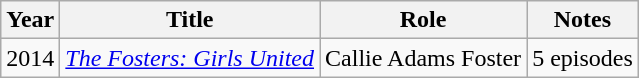<table class="wikitable">
<tr>
<th>Year</th>
<th>Title</th>
<th>Role</th>
<th>Notes</th>
</tr>
<tr>
<td>2014</td>
<td><em><a href='#'>The Fosters: Girls United</a></em></td>
<td>Callie Adams Foster</td>
<td>5 episodes</td>
</tr>
</table>
